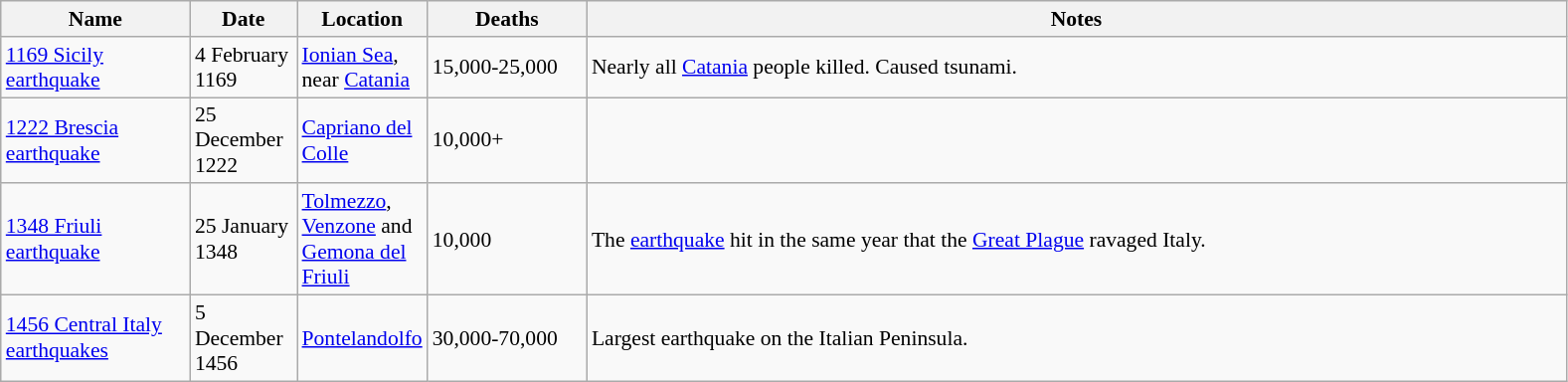<table class="sortable wikitable" style="font-size:90%;">
<tr>
<th style="width:120px;">Name</th>
<th style="width:65px;">Date</th>
<th style="width:70px;">Location</th>
<th style="width:100px;">Deaths</th>
<th class="unsortable" style="width:650px;">Notes</th>
</tr>
<tr>
<td><a href='#'>1169 Sicily earthquake</a></td>
<td>4 February 1169</td>
<td><a href='#'>Ionian Sea</a>, near <a href='#'>Catania</a></td>
<td>15,000-25,000</td>
<td>Nearly all <a href='#'>Catania</a> people killed. Caused tsunami.</td>
</tr>
<tr>
<td><a href='#'>1222 Brescia earthquake</a></td>
<td>25 December 1222</td>
<td><a href='#'>Capriano del Colle</a></td>
<td>10,000+</td>
<td></td>
</tr>
<tr>
<td><a href='#'>1348 Friuli earthquake</a></td>
<td>25 January 1348</td>
<td><a href='#'>Tolmezzo</a>, <a href='#'>Venzone</a> and <a href='#'>Gemona del Friuli</a></td>
<td>10,000</td>
<td>The <a href='#'>earthquake</a> hit in the same year that the <a href='#'>Great Plague</a> ravaged Italy.</td>
</tr>
<tr>
<td><a href='#'>1456 Central Italy earthquakes</a></td>
<td>5 December 1456</td>
<td><a href='#'>Pontelandolfo</a></td>
<td>30,000-70,000</td>
<td>Largest earthquake on the Italian Peninsula.</td>
</tr>
</table>
